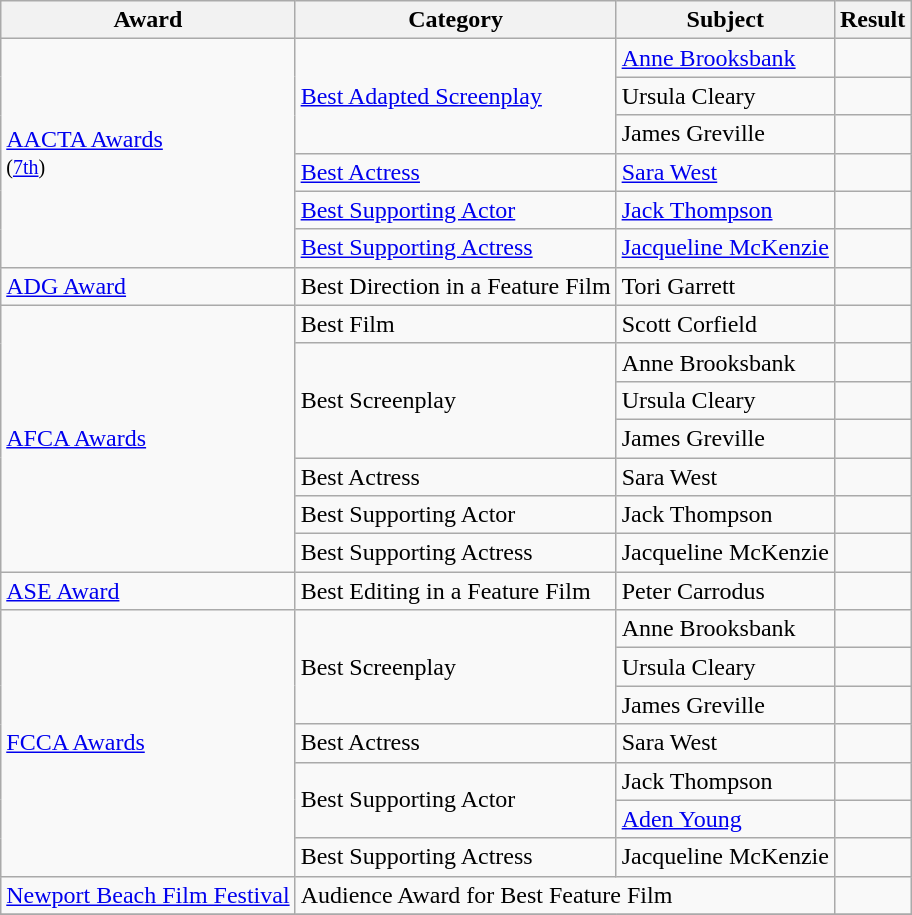<table class="wikitable">
<tr>
<th>Award</th>
<th>Category</th>
<th>Subject</th>
<th>Result</th>
</tr>
<tr>
<td rowspan=6><a href='#'>AACTA Awards</a><br><small>(<a href='#'>7th</a>)</small></td>
<td rowspan=3><a href='#'>Best Adapted Screenplay</a></td>
<td><a href='#'>Anne Brooksbank</a></td>
<td></td>
</tr>
<tr>
<td>Ursula Cleary</td>
<td></td>
</tr>
<tr>
<td>James Greville</td>
<td></td>
</tr>
<tr>
<td><a href='#'>Best Actress</a></td>
<td><a href='#'>Sara West</a></td>
<td></td>
</tr>
<tr>
<td><a href='#'>Best Supporting Actor</a></td>
<td><a href='#'>Jack Thompson</a></td>
<td></td>
</tr>
<tr>
<td><a href='#'>Best Supporting Actress</a></td>
<td><a href='#'>Jacqueline McKenzie</a></td>
<td></td>
</tr>
<tr>
<td><a href='#'>ADG Award</a></td>
<td>Best Direction in a Feature Film</td>
<td>Tori Garrett</td>
<td></td>
</tr>
<tr>
<td rowspan=7><a href='#'>AFCA Awards</a></td>
<td>Best Film</td>
<td>Scott Corfield</td>
<td></td>
</tr>
<tr>
<td rowspan=3>Best Screenplay</td>
<td>Anne Brooksbank</td>
<td></td>
</tr>
<tr>
<td>Ursula Cleary</td>
<td></td>
</tr>
<tr>
<td>James Greville</td>
<td></td>
</tr>
<tr>
<td>Best Actress</td>
<td>Sara West</td>
<td></td>
</tr>
<tr>
<td>Best Supporting Actor</td>
<td>Jack Thompson</td>
<td></td>
</tr>
<tr>
<td>Best Supporting Actress</td>
<td>Jacqueline McKenzie</td>
<td></td>
</tr>
<tr>
<td><a href='#'>ASE Award</a></td>
<td>Best Editing in a Feature Film</td>
<td>Peter Carrodus</td>
<td></td>
</tr>
<tr>
<td rowspan=7><a href='#'>FCCA Awards</a></td>
<td rowspan=3>Best Screenplay</td>
<td>Anne Brooksbank</td>
<td></td>
</tr>
<tr>
<td>Ursula Cleary</td>
<td></td>
</tr>
<tr>
<td>James Greville</td>
<td></td>
</tr>
<tr>
<td>Best Actress</td>
<td>Sara West</td>
<td></td>
</tr>
<tr>
<td rowspan=2>Best Supporting Actor</td>
<td>Jack Thompson</td>
<td></td>
</tr>
<tr>
<td><a href='#'>Aden Young</a></td>
<td></td>
</tr>
<tr>
<td>Best Supporting Actress</td>
<td>Jacqueline McKenzie</td>
<td></td>
</tr>
<tr>
<td><a href='#'>Newport Beach Film Festival</a></td>
<td colspan=2>Audience Award for Best Feature Film</td>
<td></td>
</tr>
<tr>
</tr>
</table>
